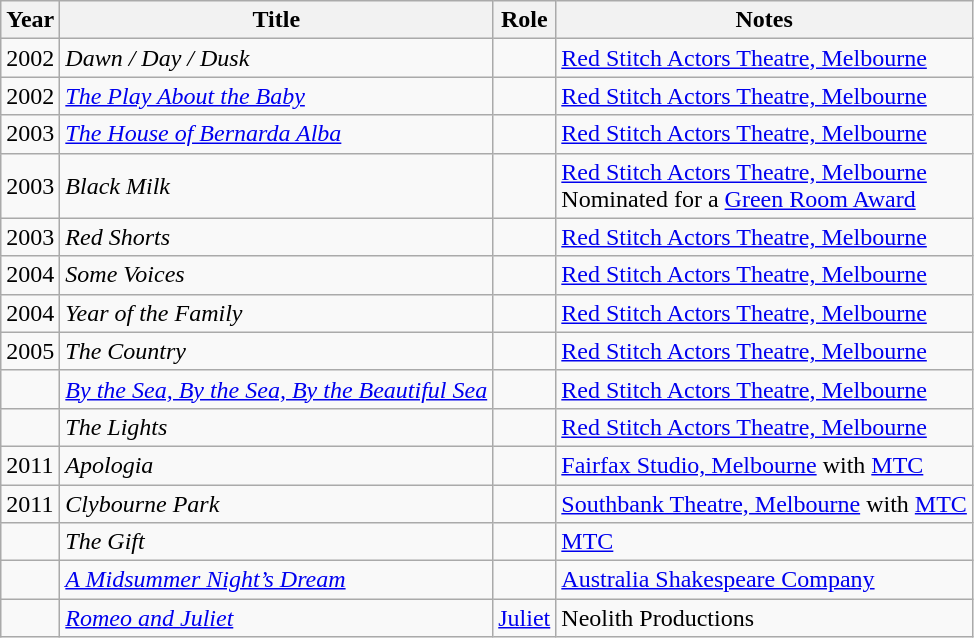<table class="wikitable">
<tr>
<th>Year</th>
<th>Title</th>
<th>Role</th>
<th>Notes</th>
</tr>
<tr>
<td>2002</td>
<td><em>Dawn / Day / Dusk</em></td>
<td></td>
<td><a href='#'>Red Stitch Actors Theatre, Melbourne</a></td>
</tr>
<tr>
<td>2002</td>
<td><em><a href='#'>The Play About the Baby</a></em></td>
<td></td>
<td><a href='#'>Red Stitch Actors Theatre, Melbourne</a></td>
</tr>
<tr>
<td>2003</td>
<td><em><a href='#'>The House of Bernarda Alba</a></em></td>
<td></td>
<td><a href='#'>Red Stitch Actors Theatre, Melbourne</a></td>
</tr>
<tr>
<td>2003</td>
<td><em>Black Milk</em></td>
<td></td>
<td><a href='#'>Red Stitch Actors Theatre, Melbourne</a><br> Nominated for a <a href='#'>Green Room Award</a></td>
</tr>
<tr>
<td>2003</td>
<td><em>Red Shorts</em></td>
<td></td>
<td><a href='#'>Red Stitch Actors Theatre, Melbourne</a></td>
</tr>
<tr>
<td>2004</td>
<td><em>Some Voices</em></td>
<td></td>
<td><a href='#'>Red Stitch Actors Theatre, Melbourne</a></td>
</tr>
<tr>
<td>2004</td>
<td><em>Year of the Family</em></td>
<td></td>
<td><a href='#'>Red Stitch Actors Theatre, Melbourne</a></td>
</tr>
<tr>
<td>2005</td>
<td><em>The Country</em></td>
<td></td>
<td><a href='#'>Red Stitch Actors Theatre, Melbourne</a></td>
</tr>
<tr>
<td></td>
<td><em><a href='#'>By the Sea, By the Sea, By the Beautiful Sea</a></em></td>
<td></td>
<td><a href='#'>Red Stitch Actors Theatre, Melbourne</a></td>
</tr>
<tr>
<td></td>
<td><em>The Lights</em></td>
<td></td>
<td><a href='#'>Red Stitch Actors Theatre, Melbourne</a></td>
</tr>
<tr>
<td>2011</td>
<td><em>Apologia</em></td>
<td></td>
<td><a href='#'>Fairfax Studio, Melbourne</a> with <a href='#'>MTC</a></td>
</tr>
<tr>
<td>2011</td>
<td><em>Clybourne Park</em></td>
<td></td>
<td><a href='#'>Southbank Theatre, Melbourne</a> with <a href='#'>MTC</a></td>
</tr>
<tr>
<td></td>
<td><em>The Gift</em></td>
<td></td>
<td><a href='#'>MTC</a></td>
</tr>
<tr>
<td></td>
<td><em><a href='#'>A Midsummer Night’s Dream</a></em></td>
<td></td>
<td><a href='#'>Australia Shakespeare Company</a></td>
</tr>
<tr>
<td></td>
<td><em><a href='#'>Romeo and Juliet</a></em></td>
<td><a href='#'>Juliet</a></td>
<td>Neolith Productions</td>
</tr>
</table>
